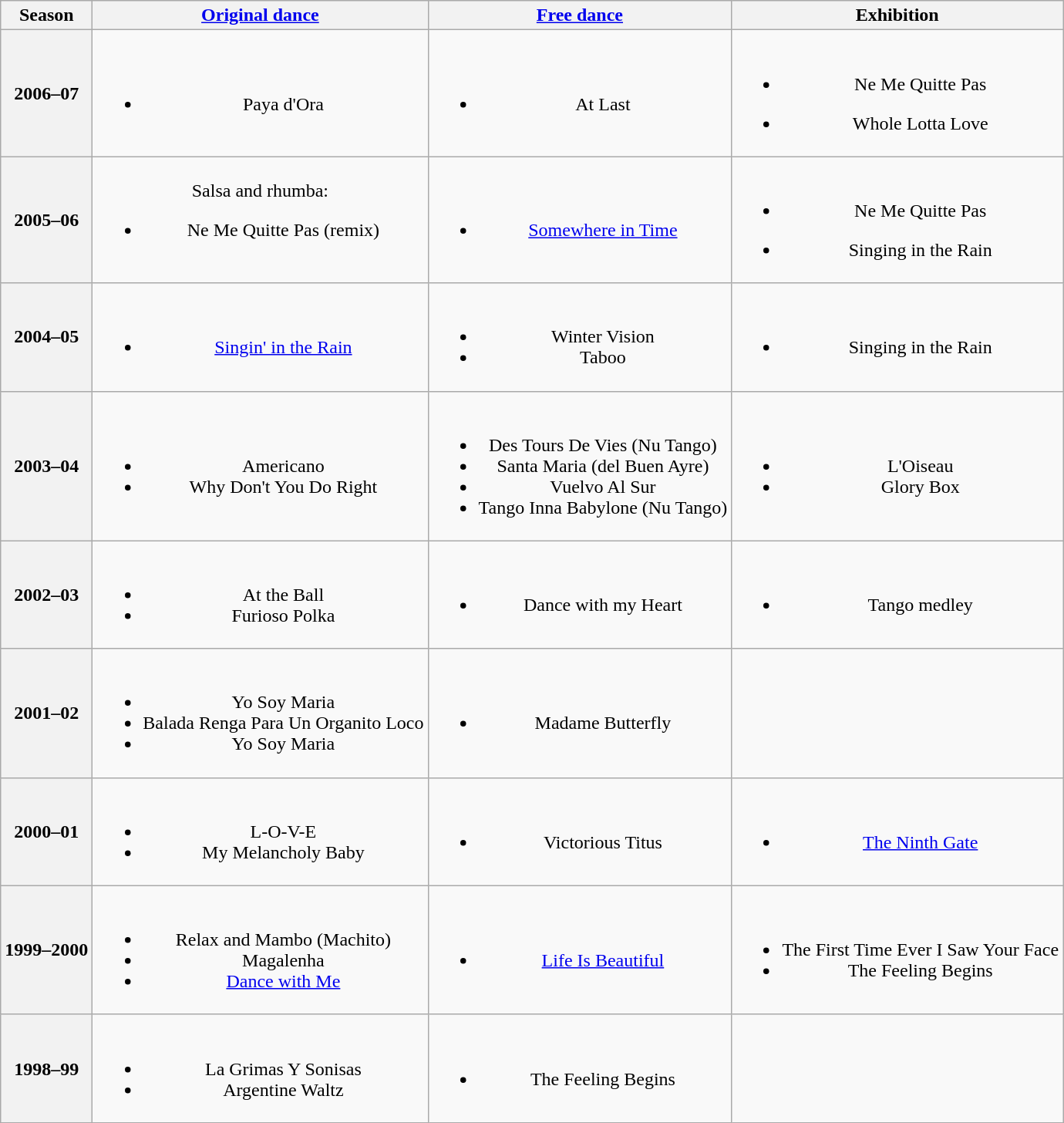<table class=wikitable style=text-align:center>
<tr>
<th>Season</th>
<th><a href='#'>Original dance</a></th>
<th><a href='#'>Free dance</a></th>
<th>Exhibition</th>
</tr>
<tr>
<th>2006–07 <br></th>
<td><br><ul><li>Paya d'Ora <br></li></ul></td>
<td><br><ul><li>At Last <br></li></ul></td>
<td><br><ul><li>Ne Me Quitte Pas <br></li></ul><ul><li>Whole Lotta Love <br> </li></ul></td>
</tr>
<tr>
<th>2005–06 <br></th>
<td>Salsa and rhumba:<br><ul><li>Ne Me Quitte Pas (remix) <br></li></ul></td>
<td><br><ul><li><a href='#'>Somewhere in Time</a> <br></li></ul></td>
<td><br><ul><li>Ne Me Quitte Pas <br></li></ul><ul><li>Singing in the Rain <br></li></ul></td>
</tr>
<tr>
<th>2004–05 <br></th>
<td><br><ul><li><a href='#'>Singin' in the Rain</a> <br></li></ul></td>
<td><br><ul><li>Winter Vision <br></li><li>Taboo <br></li></ul></td>
<td><br><ul><li>Singing in the Rain <br></li></ul></td>
</tr>
<tr>
<th>2003–04 <br></th>
<td><br><ul><li>Americano <br></li><li>Why Don't You Do Right</li></ul></td>
<td><br><ul><li>Des Tours De Vies (Nu Tango) <br></li><li>Santa Maria (del Buen Ayre) <br> </li><li>Vuelvo Al Sur <br></li><li>Tango Inna Babylone (Nu Tango) <br></li></ul></td>
<td><br><ul><li>L'Oiseau</li><li>Glory Box <br></li></ul></td>
</tr>
<tr>
<th>2002–03 <br></th>
<td><br><ul><li>At the Ball</li><li>Furioso Polka <br></li></ul></td>
<td><br><ul><li>Dance with my Heart <br></li></ul></td>
<td><br><ul><li>Tango medley</li></ul></td>
</tr>
<tr>
<th>2001–02 <br></th>
<td><br><ul><li>Yo Soy Maria</li><li>Balada Renga Para Un Organito Loco</li><li>Yo Soy Maria<em> <br></li></ul></td>
<td><br><ul><li>Madame Butterfly <br></li></ul></td>
<td></td>
</tr>
<tr>
<th>2000–01 <br></th>
<td><br><ul><li>L-O-V-E <br></li><li>My Melancholy Baby <br></li></ul></td>
<td><br><ul><li>Victorious Titus <br></li></ul></td>
<td><br><ul><li><a href='#'>The Ninth Gate</a></li></ul></td>
</tr>
<tr>
<th>1999–2000 <br></th>
<td><br><ul><li>Relax and Mambo (Machito)</li><li>Magalenha</li><li><a href='#'>Dance with Me</a></li></ul></td>
<td><br><ul><li><a href='#'>Life Is Beautiful</a> <br></li></ul></td>
<td><br><ul><li>The First Time Ever I Saw Your Face <br></li><li>The Feeling Begins <br></li></ul></td>
</tr>
<tr>
<th>1998–99 <br></th>
<td><br><ul><li>La Grimas Y Sonisas</li><li>Argentine Waltz</li></ul></td>
<td><br><ul><li>The Feeling Begins <br></li></ul></td>
<td></td>
</tr>
</table>
